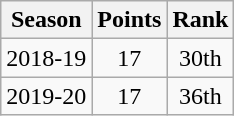<table class=wikitable style="text-align:center">
<tr>
<th>Season</th>
<th>Points</th>
<th>Rank</th>
</tr>
<tr>
<td>2018-19</td>
<td>17</td>
<td>30th</td>
</tr>
<tr>
<td>2019-20</td>
<td>17</td>
<td>36th</td>
</tr>
</table>
